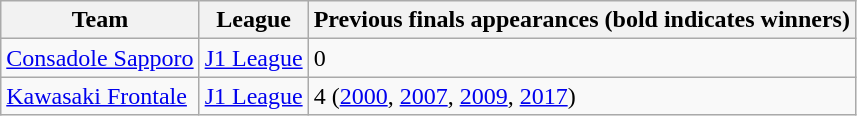<table class="wikitable">
<tr>
<th>Team</th>
<th>League</th>
<th>Previous finals appearances (bold indicates winners)</th>
</tr>
<tr>
<td><a href='#'>Consadole Sapporo</a></td>
<td><a href='#'>J1 League</a></td>
<td>0</td>
</tr>
<tr>
<td><a href='#'>Kawasaki Frontale</a></td>
<td><a href='#'>J1 League</a></td>
<td>4 (<a href='#'>2000</a>, <a href='#'>2007</a>, <a href='#'>2009</a>, <a href='#'>2017</a>)</td>
</tr>
</table>
